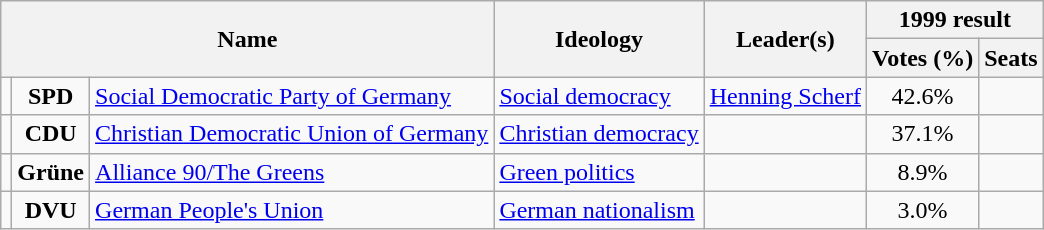<table class="wikitable">
<tr>
<th rowspan=2 colspan=3>Name</th>
<th rowspan=2>Ideology</th>
<th rowspan=2>Leader(s)</th>
<th colspan=2>1999 result</th>
</tr>
<tr>
<th>Votes (%)</th>
<th>Seats</th>
</tr>
<tr>
<td bgcolor=></td>
<td align=center><strong>SPD</strong></td>
<td><a href='#'>Social Democratic Party of Germany</a><br></td>
<td><a href='#'>Social democracy</a></td>
<td><a href='#'>Henning Scherf</a></td>
<td align=center>42.6%</td>
<td></td>
</tr>
<tr>
<td bgcolor=></td>
<td align=center><strong>CDU</strong></td>
<td><a href='#'>Christian Democratic Union of Germany</a><br></td>
<td><a href='#'>Christian democracy</a></td>
<td></td>
<td align=center>37.1%</td>
<td></td>
</tr>
<tr>
<td bgcolor=></td>
<td align=center><strong>Grüne</strong></td>
<td><a href='#'>Alliance 90/The Greens</a><br></td>
<td><a href='#'>Green politics</a></td>
<td></td>
<td align=center>8.9%</td>
<td></td>
</tr>
<tr>
<td bgcolor=></td>
<td align=center><strong>DVU</strong></td>
<td><a href='#'>German People's Union</a><br></td>
<td><a href='#'>German nationalism</a></td>
<td></td>
<td align=center>3.0%</td>
<td></td>
</tr>
</table>
